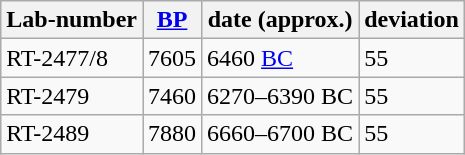<table class="wikitable">
<tr>
<th>Lab-number</th>
<th><a href='#'>BP</a></th>
<th>date (approx.)</th>
<th>deviation</th>
</tr>
<tr>
<td>RT-2477/8</td>
<td>7605</td>
<td>6460 <a href='#'>BC</a></td>
<td>55</td>
</tr>
<tr>
<td>RT-2479</td>
<td>7460</td>
<td>6270–6390 BC</td>
<td>55</td>
</tr>
<tr>
<td>RT-2489</td>
<td>7880</td>
<td>6660–6700 BC</td>
<td>55</td>
</tr>
</table>
